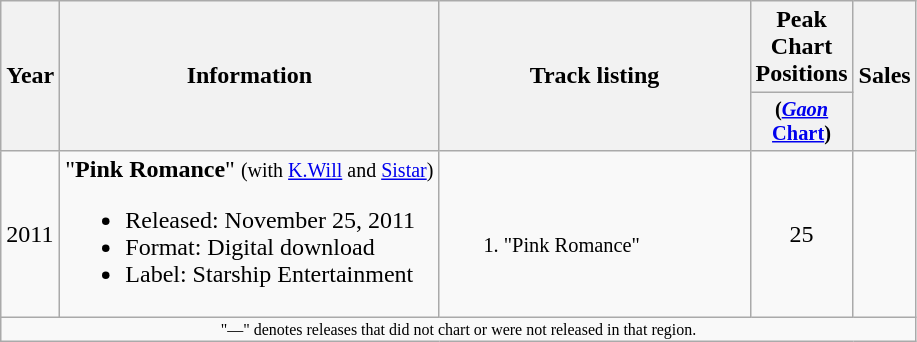<table class="wikitable" ;>
<tr>
<th scope="col" rowspan="2">Year</th>
<th scope="col" rowspan="2">Information</th>
<th !scope="col" rowspan="2" align="left" width="200px">Track listing</th>
<th scope="col" colspan="1">Peak Chart<br>Positions</th>
<th scope="col" rowspan="2">Sales</th>
</tr>
<tr>
<th scope="col" style="width:4em;font-size:85%;">(<em><a href='#'>Gaon</a></em> <a href='#'>Chart</a>)</th>
</tr>
<tr>
<td>2011</td>
<td>"<strong>Pink Romance</strong>" <small>(with <a href='#'>K.Will</a> and <a href='#'>Sistar</a>)</small><br><ul><li>Released: November 25, 2011</li><li>Format: Digital download</li><li>Label: Starship Entertainment</li></ul></td>
<td style="font-size: 85%;"><br><ol><li>"Pink Romance"</li></ol></td>
<td align="center">25</td>
<td></td>
</tr>
<tr>
<td colspan="14" style="text-align:center; font-size:8pt;">"—" denotes releases that did not chart or were not released in that region.</td>
</tr>
</table>
